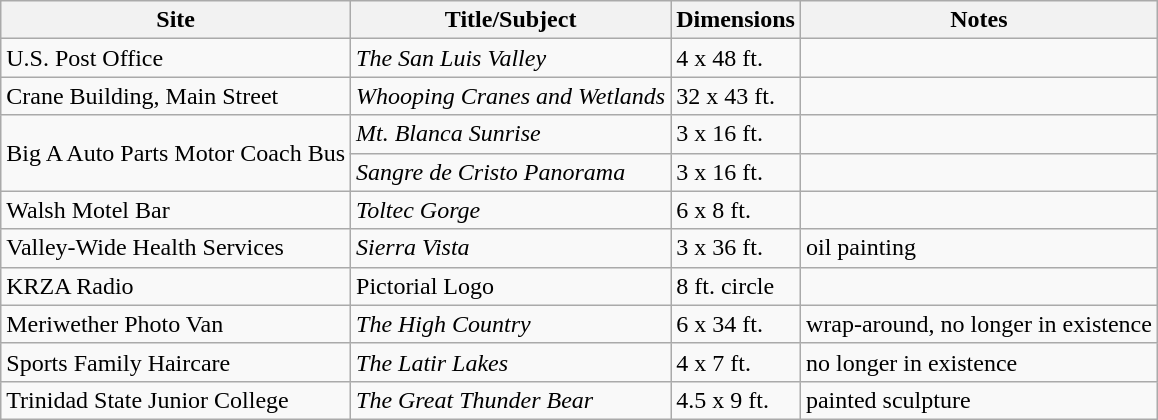<table class="wikitable">
<tr>
<th>Site</th>
<th>Title/Subject</th>
<th>Dimensions</th>
<th>Notes</th>
</tr>
<tr>
<td>U.S. Post Office</td>
<td><em>The San Luis Valley</em></td>
<td>4 x 48 ft.</td>
<td></td>
</tr>
<tr>
<td>Crane Building, Main Street</td>
<td><em>Whooping Cranes and Wetlands</em></td>
<td>32 x 43 ft.</td>
<td></td>
</tr>
<tr>
<td rowspan="2">Big A Auto Parts Motor Coach Bus</td>
<td><em>Mt. Blanca Sunrise</em></td>
<td>3 x 16 ft.</td>
<td></td>
</tr>
<tr>
<td><em> Sangre de Cristo Panorama</em></td>
<td>3 x 16 ft.</td>
<td></td>
</tr>
<tr>
<td>Walsh Motel Bar</td>
<td><em>Toltec Gorge</em></td>
<td>6 x 8 ft.</td>
<td></td>
</tr>
<tr>
<td>Valley-Wide Health Services</td>
<td><em>Sierra Vista</em></td>
<td>3 x 36 ft.</td>
<td>oil painting</td>
</tr>
<tr>
<td>KRZA Radio</td>
<td>Pictorial Logo</td>
<td>8 ft. circle</td>
<td></td>
</tr>
<tr>
<td>Meriwether Photo Van</td>
<td><em>The High Country</em></td>
<td>6 x 34 ft.</td>
<td>wrap-around, no longer in existence</td>
</tr>
<tr>
<td>Sports Family Haircare</td>
<td><em>The Latir Lakes</em></td>
<td>4 x 7 ft.</td>
<td>no longer in existence</td>
</tr>
<tr>
<td>Trinidad State Junior College</td>
<td><em>The Great Thunder Bear</em></td>
<td>4.5 x 9 ft.</td>
<td>painted sculpture</td>
</tr>
</table>
